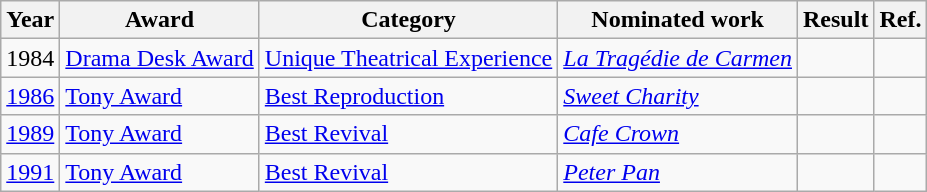<table class=wikitable>
<tr>
<th>Year</th>
<th>Award</th>
<th>Category</th>
<th>Nominated work</th>
<th>Result</th>
<th>Ref.</th>
</tr>
<tr>
<td>1984</td>
<td><a href='#'>Drama Desk Award</a></td>
<td><a href='#'>Unique Theatrical Experience</a></td>
<td><em><a href='#'>La Tragédie de Carmen</a></em></td>
<td></td>
<td align="center"></td>
</tr>
<tr>
<td><a href='#'>1986</a></td>
<td><a href='#'>Tony Award</a></td>
<td><a href='#'>Best Reproduction</a></td>
<td><em><a href='#'>Sweet Charity</a></em></td>
<td></td>
<td align="center"></td>
</tr>
<tr>
<td><a href='#'>1989</a></td>
<td><a href='#'>Tony Award</a></td>
<td><a href='#'>Best Revival</a></td>
<td><em><a href='#'>Cafe Crown</a></em></td>
<td></td>
<td align="center"></td>
</tr>
<tr>
<td><a href='#'>1991</a></td>
<td><a href='#'>Tony Award</a></td>
<td><a href='#'>Best Revival</a></td>
<td><em><a href='#'>Peter Pan</a></em></td>
<td></td>
<td align="center"></td>
</tr>
</table>
